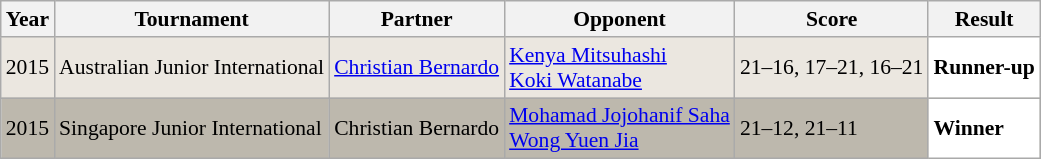<table class="sortable wikitable" style="font-size: 90%;">
<tr>
<th>Year</th>
<th>Tournament</th>
<th>Partner</th>
<th>Opponent</th>
<th>Score</th>
<th>Result</th>
</tr>
<tr style="background:#EBE7E0">
<td align="center">2015</td>
<td align="left">Australian Junior International</td>
<td align="left"> <a href='#'>Christian Bernardo</a></td>
<td align="left"> <a href='#'>Kenya Mitsuhashi</a><br> <a href='#'>Koki Watanabe</a></td>
<td align="left">21–16, 17–21, 16–21</td>
<td style="text-align:left; background:white"> <strong>Runner-up</strong></td>
</tr>
<tr style="background:#BDB8AD">
<td align="center">2015</td>
<td align="left">Singapore Junior International</td>
<td align="left"> Christian Bernardo</td>
<td align="left"> <a href='#'>Mohamad Jojohanif Saha</a><br> <a href='#'>Wong Yuen Jia</a></td>
<td align="left">21–12, 21–11</td>
<td style="text-align:left; background:white"> <strong>Winner</strong></td>
</tr>
</table>
